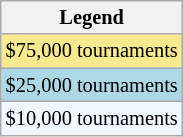<table class="wikitable" style="font-size:85%">
<tr>
<th>Legend</th>
</tr>
<tr style="background:#f7e98e;">
<td>$75,000  tournaments</td>
</tr>
<tr style="background:lightblue;">
<td>$25,000 tournaments</td>
</tr>
<tr style="background:#f0f8ff;">
<td>$10,000 tournaments</td>
</tr>
</table>
